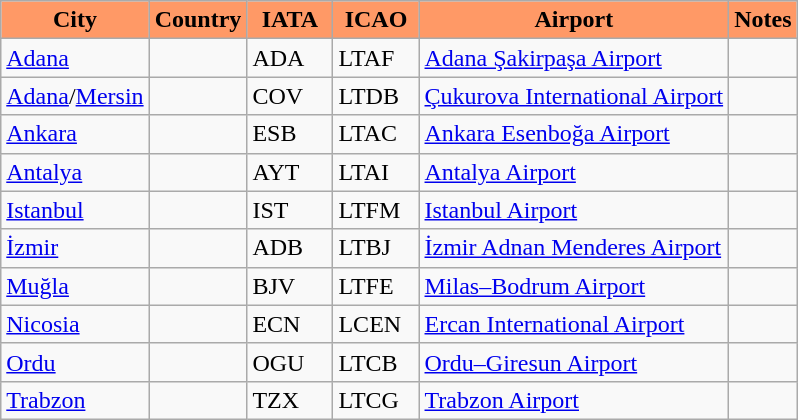<table class="sortable wikitable toccolours">
<tr>
<th style="background:#FF9966;color: black">City</th>
<th style="background:#FF9966;color: black">Country</th>
<th style="background:#FF9966; color:black; width:50px;">IATA</th>
<th style="background:#FF9966; color:black; width:50px;">ICAO</th>
<th style="background:#FF9966;color: black">Airport</th>
<th style="background:#FF9966;color: black">Notes</th>
</tr>
<tr>
<td><a href='#'>Adana</a></td>
<td></td>
<td>ADA</td>
<td>LTAF</td>
<td><a href='#'>Adana Şakirpaşa Airport</a></td>
<td></td>
</tr>
<tr>
<td><a href='#'>Adana</a>/<a href='#'>Mersin</a></td>
<td></td>
<td>COV</td>
<td>LTDB</td>
<td><a href='#'>Çukurova International Airport</a></td>
<td></td>
</tr>
<tr>
<td><a href='#'>Ankara</a></td>
<td></td>
<td>ESB</td>
<td>LTAC</td>
<td><a href='#'>Ankara Esenboğa Airport</a></td>
<td></td>
</tr>
<tr>
<td><a href='#'>Antalya</a></td>
<td></td>
<td>AYT</td>
<td>LTAI</td>
<td><a href='#'>Antalya Airport</a></td>
<td></td>
</tr>
<tr>
<td><a href='#'>Istanbul</a></td>
<td></td>
<td>IST</td>
<td>LTFM</td>
<td><a href='#'>Istanbul Airport</a></td>
<td></td>
</tr>
<tr>
<td><a href='#'>İzmir</a></td>
<td></td>
<td>ADB</td>
<td>LTBJ</td>
<td><a href='#'>İzmir Adnan Menderes Airport</a></td>
<td></td>
</tr>
<tr>
<td><a href='#'>Muğla</a></td>
<td></td>
<td>BJV</td>
<td>LTFE</td>
<td><a href='#'>Milas–Bodrum Airport</a></td>
<td></td>
</tr>
<tr>
<td><a href='#'>Nicosia</a></td>
<td></td>
<td>ECN</td>
<td>LCEN</td>
<td><a href='#'>Ercan International Airport</a></td>
<td></td>
</tr>
<tr>
<td><a href='#'>Ordu</a></td>
<td></td>
<td>OGU</td>
<td>LTCB</td>
<td><a href='#'>Ordu–Giresun Airport</a></td>
<td></td>
</tr>
<tr>
<td><a href='#'>Trabzon</a></td>
<td></td>
<td>TZX</td>
<td>LTCG</td>
<td><a href='#'>Trabzon Airport</a></td>
<td></td>
</tr>
</table>
